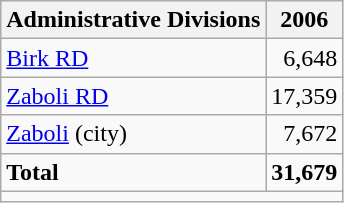<table class="wikitable">
<tr>
<th>Administrative Divisions</th>
<th>2006</th>
</tr>
<tr>
<td><a href='#'>Birk RD</a></td>
<td style="text-align: right;">6,648</td>
</tr>
<tr>
<td><a href='#'>Zaboli RD</a></td>
<td style="text-align: right;">17,359</td>
</tr>
<tr>
<td><a href='#'>Zaboli</a> (city)</td>
<td style="text-align: right;">7,672</td>
</tr>
<tr>
<td><strong>Total</strong></td>
<td style="text-align: right;"><strong>31,679</strong></td>
</tr>
<tr>
<td colspan=4></td>
</tr>
</table>
